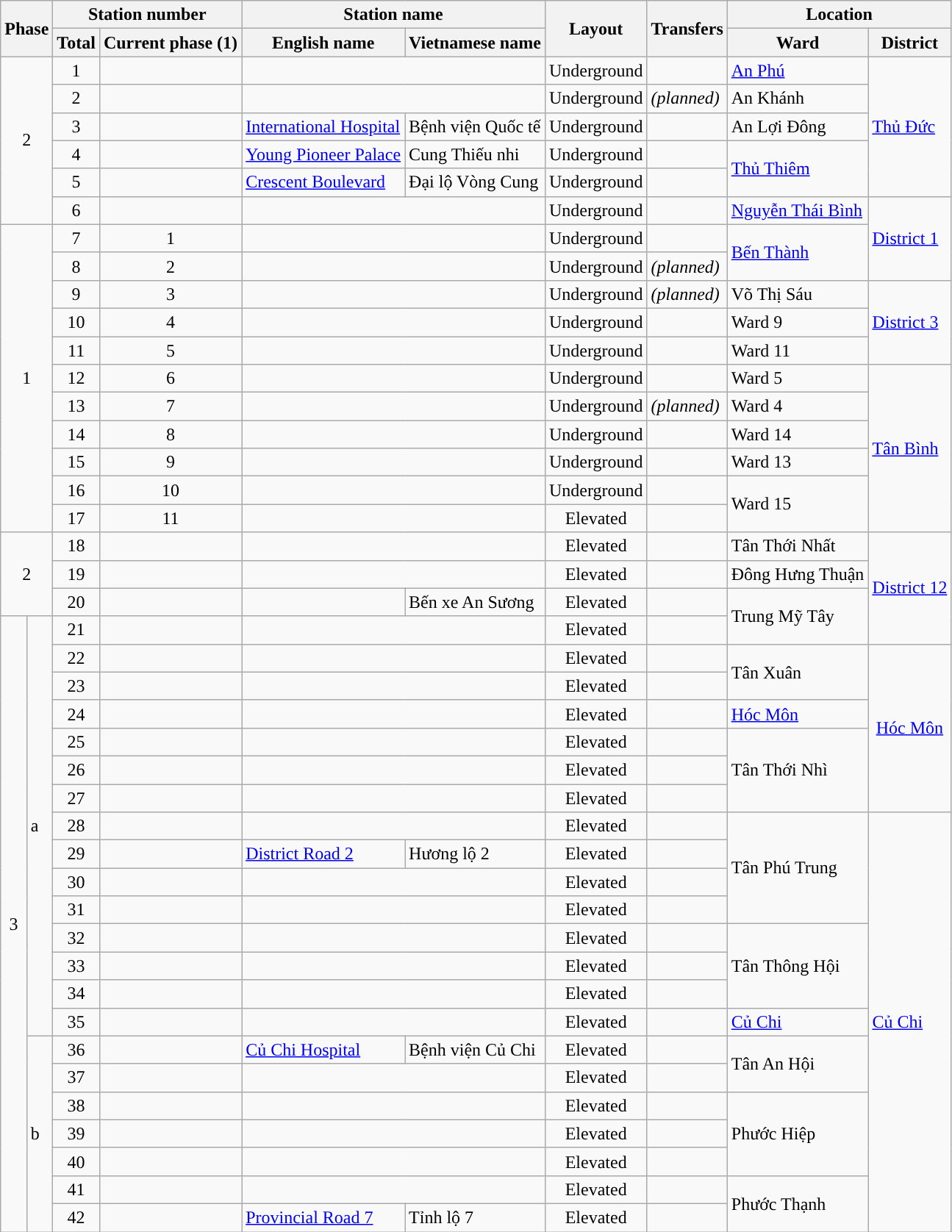<table class="wikitable">
<tr>
<th colspan="2" rowspan="2">Phase</th>
<th colspan="2">Station number</th>
<th colspan="2">Station name</th>
<th rowspan="2">Layout</th>
<th rowspan="2">Transfers</th>
<th colspan="2">Location</th>
</tr>
<tr>
<th>Total</th>
<th>Current phase (1)</th>
<th>English name</th>
<th>Vietnamese name</th>
<th>Ward</th>
<th>District</th>
</tr>
<tr>
<td colspan="2" rowspan="6" style="text-align:center;">2</td>
<td style="text-align:center; color:">1</td>
<td></td>
<td colspan="2"></td>
<td style="text-align:center;">Underground</td>
<td></td>
<td><a href='#'>An Phú</a></td>
<td rowspan="5"><a href='#'>Thủ Đức</a></td>
</tr>
<tr>
<td style="text-align:center; color:">2</td>
<td></td>
<td colspan="2"></td>
<td style="text-align:center;">Underground</td>
<td><a href='#'></a> <em>(planned)</em></td>
<td>An Khánh</td>
</tr>
<tr>
<td style="text-align:center; color:">3</td>
<td></td>
<td><a href='#'>International Hospital</a></td>
<td>Bệnh viện Quốc tế</td>
<td style="text-align:center;">Underground</td>
<td></td>
<td>An Lợi Đông</td>
</tr>
<tr>
<td style="text-align:center; color:">4</td>
<td></td>
<td><a href='#'>Young Pioneer Palace</a></td>
<td>Cung Thiếu nhi</td>
<td style="text-align:center;">Underground</td>
<td></td>
<td rowspan="2"><a href='#'>Thủ Thiêm</a></td>
</tr>
<tr>
<td style="text-align:center; color:">5</td>
<td></td>
<td><a href='#'>Crescent Boulevard</a></td>
<td>Đại lộ Vòng Cung</td>
<td style="text-align:center;">Underground</td>
<td></td>
</tr>
<tr>
<td style="text-align:center; color:">6</td>
<td></td>
<td colspan="2"></td>
<td style="text-align:center;">Underground</td>
<td></td>
<td><a href='#'>Nguyễn Thái Bình</a></td>
<td rowspan="3"><a href='#'>District 1</a></td>
</tr>
<tr>
<td colspan="2" rowspan="11" style="text-align:center;">1</td>
<td style="text-align:center; color:">7</td>
<td style="text-align:center; color:">1</td>
<td colspan="2"></td>
<td style="text-align:center;">Underground</td>
<td></td>
<td rowspan="2"><a href='#'>Bến Thành</a></td>
</tr>
<tr>
<td style="text-align:center; color:">8</td>
<td style="text-align:center; color:">2</td>
<td colspan="2"></td>
<td style="text-align:center;">Underground</td>
<td><a href='#'></a> <em>(planned)</em></td>
</tr>
<tr>
<td style="text-align:center; color:">9</td>
<td style="text-align:center; color:">3</td>
<td colspan="2"></td>
<td style="text-align:center;">Underground</td>
<td><a href='#'></a> <em>(planned)</em></td>
<td>Võ Thị Sáu</td>
<td rowspan="3"><a href='#'>District 3</a></td>
</tr>
<tr>
<td style="text-align:center; color:">10</td>
<td style="text-align:center; color:">4</td>
<td colspan="2"></td>
<td style="text-align:center;">Underground</td>
<td></td>
<td>Ward 9</td>
</tr>
<tr>
<td style="text-align:center; color:">11</td>
<td style="text-align:center; color:">5</td>
<td colspan="2"></td>
<td style="text-align:center;">Underground</td>
<td></td>
<td>Ward 11</td>
</tr>
<tr>
<td style="text-align:center; color:">12</td>
<td style="text-align:center; color:">6</td>
<td colspan="2"></td>
<td style="text-align:center;">Underground</td>
<td></td>
<td>Ward 5</td>
<td rowspan="6"><a href='#'>Tân Bình</a></td>
</tr>
<tr>
<td style="text-align:center; color:">13</td>
<td style="text-align:center; color:">7</td>
<td colspan="2"></td>
<td style="text-align:center;">Underground</td>
<td><a href='#'></a> <em>(planned)</em></td>
<td>Ward 4</td>
</tr>
<tr>
<td style="text-align:center; color:">14</td>
<td style="text-align:center; color:">8</td>
<td colspan="2"></td>
<td style="text-align:center;">Underground</td>
<td></td>
<td>Ward 14</td>
</tr>
<tr>
<td style="text-align:center; color:">15</td>
<td style="text-align:center; color:">9</td>
<td colspan="2"></td>
<td style="text-align:center;">Underground</td>
<td></td>
<td>Ward 13</td>
</tr>
<tr>
<td style="text-align:center; color:">16</td>
<td style="text-align:center; color:">10</td>
<td colspan="2"></td>
<td style="text-align:center;">Underground</td>
<td></td>
<td rowspan="2">Ward 15</td>
</tr>
<tr>
<td style="text-align:center; color:">17</td>
<td style="text-align:center; color:">11</td>
<td colspan="2"></td>
<td style="text-align:center;">Elevated</td>
<td></td>
</tr>
<tr>
<td colspan="2" rowspan="3" style="text-align:center;">2</td>
<td style="text-align:center; color:">18</td>
<td></td>
<td colspan="2"></td>
<td style="text-align:center;">Elevated</td>
<td></td>
<td>Tân Thới Nhất</td>
<td style="text-align:center;" rowspan="4"><a href='#'>District 12</a></td>
</tr>
<tr>
<td style="text-align:center; color:">19</td>
<td></td>
<td colspan="2"></td>
<td style="text-align:center;">Elevated</td>
<td></td>
<td>Đông Hưng Thuận</td>
</tr>
<tr>
<td style="text-align:center; color:">20</td>
<td></td>
<td></td>
<td>Bến xe An Sương</td>
<td style="text-align:center;">Elevated</td>
<td></td>
<td rowspan="2">Trung Mỹ Tây</td>
</tr>
<tr>
<td rowspan="22" style="text-align:center;">3</td>
<td rowspan="15">a</td>
<td style="text-align:center; color:">21</td>
<td></td>
<td colspan="2"></td>
<td style="text-align:center;">Elevated</td>
<td></td>
</tr>
<tr>
<td style="text-align:center; color:">22</td>
<td></td>
<td colspan="2"></td>
<td style="text-align:center;">Elevated</td>
<td></td>
<td rowspan="2">Tân Xuân</td>
<td style="text-align:center;" rowspan="6"><a href='#'>Hóc Môn</a></td>
</tr>
<tr>
<td style="text-align:center; color:">23</td>
<td></td>
<td colspan="2"></td>
<td style="text-align:center;">Elevated</td>
<td></td>
</tr>
<tr>
<td style="text-align:center; color:">24</td>
<td></td>
<td colspan="2"></td>
<td style="text-align:center;">Elevated</td>
<td></td>
<td><a href='#'>Hóc Môn</a></td>
</tr>
<tr>
<td style="text-align:center; color:">25</td>
<td></td>
<td colspan="2"></td>
<td style="text-align:center;">Elevated</td>
<td></td>
<td rowspan="3">Tân Thới Nhì</td>
</tr>
<tr>
<td style="text-align:center; color:">26</td>
<td></td>
<td colspan="2"></td>
<td style="text-align:center;">Elevated</td>
<td></td>
</tr>
<tr>
<td style="text-align:center; color:">27</td>
<td></td>
<td colspan="2"></td>
<td style="text-align:center;">Elevated</td>
<td></td>
</tr>
<tr>
<td style="text-align:center; color:">28</td>
<td></td>
<td colspan="2"></td>
<td style="text-align:center;">Elevated</td>
<td></td>
<td rowspan="4">Tân Phú Trung</td>
<td rowspan="15"><a href='#'>Củ Chi</a></td>
</tr>
<tr>
<td style="text-align:center; color:">29</td>
<td></td>
<td><a href='#'>District Road 2</a></td>
<td>Hương lộ 2</td>
<td style="text-align:center;">Elevated</td>
<td></td>
</tr>
<tr>
<td style="text-align:center; color:">30</td>
<td></td>
<td colspan="2"></td>
<td style="text-align:center;">Elevated</td>
<td></td>
</tr>
<tr>
<td style="text-align:center; color:">31</td>
<td></td>
<td colspan="2"></td>
<td style="text-align:center;">Elevated</td>
<td></td>
</tr>
<tr>
<td style="text-align:center; color:">32</td>
<td></td>
<td colspan="2"></td>
<td style="text-align:center;">Elevated</td>
<td></td>
<td rowspan="3">Tân Thông Hội</td>
</tr>
<tr>
<td style="text-align:center; color:">33</td>
<td></td>
<td colspan="2"></td>
<td style="text-align:center;">Elevated</td>
<td></td>
</tr>
<tr>
<td style="text-align:center; color:">34</td>
<td></td>
<td colspan="2"></td>
<td style="text-align:center;">Elevated</td>
<td></td>
</tr>
<tr>
<td style="text-align:center; color:">35</td>
<td></td>
<td colspan="2"></td>
<td style="text-align:center;">Elevated</td>
<td></td>
<td><a href='#'>Củ Chi</a></td>
</tr>
<tr>
<td rowspan="7">b</td>
<td style="text-align:center; color:">36</td>
<td></td>
<td><a href='#'>Củ Chi Hospital</a></td>
<td>Bệnh viện Củ Chi</td>
<td style="text-align:center;">Elevated</td>
<td></td>
<td rowspan="2">Tân An Hội</td>
</tr>
<tr>
<td style="text-align:center; color:">37</td>
<td></td>
<td colspan="2"></td>
<td style="text-align:center;">Elevated</td>
<td></td>
</tr>
<tr>
<td style="text-align:center; color:">38</td>
<td></td>
<td colspan="2"></td>
<td style="text-align:center;">Elevated</td>
<td></td>
<td rowspan="3">Phước Hiệp</td>
</tr>
<tr>
<td style="text-align:center; color:">39</td>
<td></td>
<td colspan="2"></td>
<td style="text-align:center;">Elevated</td>
<td></td>
</tr>
<tr>
<td style="text-align:center; color:">40</td>
<td></td>
<td colspan="2"></td>
<td style="text-align:center;">Elevated</td>
<td></td>
</tr>
<tr>
<td style="text-align:center; color:">41</td>
<td></td>
<td colspan="2"></td>
<td style="text-align:center;">Elevated</td>
<td></td>
<td rowspan="2">Phước Thạnh</td>
</tr>
<tr>
<td style="text-align:center; color:">42</td>
<td></td>
<td><a href='#'>Provincial Road 7</a></td>
<td>Tỉnh lộ 7</td>
<td style="text-align:center;">Elevated</td>
<td></td>
</tr>
</table>
